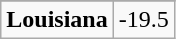<table class="wikitable">
<tr align="center">
</tr>
<tr align="center">
<td><strong>Louisiana</strong></td>
<td>-19.5</td>
</tr>
</table>
